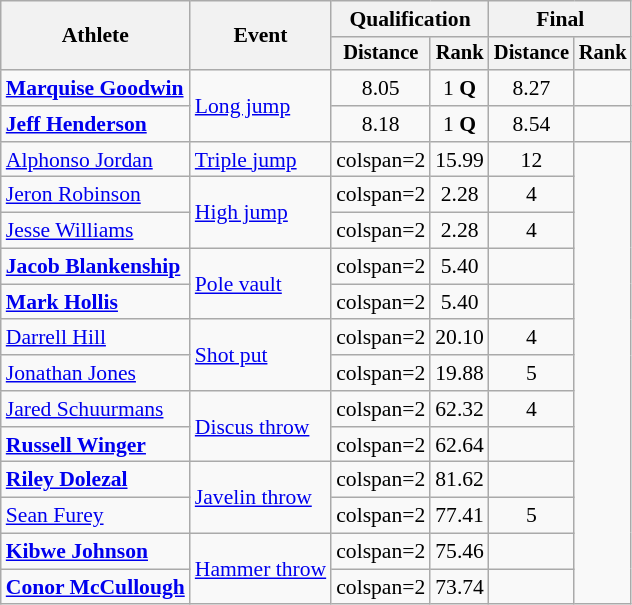<table class=wikitable style="font-size:90%;">
<tr>
<th rowspan=2>Athlete</th>
<th rowspan=2>Event</th>
<th colspan=2>Qualification</th>
<th colspan=2>Final</th>
</tr>
<tr style="font-size:95%">
<th>Distance</th>
<th>Rank</th>
<th>Distance</th>
<th>Rank</th>
</tr>
<tr align=center>
<td align=left><strong><a href='#'>Marquise Goodwin</a></strong></td>
<td align=left rowspan=2><a href='#'>Long jump</a></td>
<td>8.05</td>
<td>1 <strong>Q</strong></td>
<td>8.27</td>
<td></td>
</tr>
<tr align=center>
<td align=left><strong><a href='#'>Jeff Henderson</a></strong></td>
<td>8.18</td>
<td>1 <strong>Q</strong></td>
<td>8.54</td>
<td></td>
</tr>
<tr align=center>
<td align=left><a href='#'>Alphonso Jordan</a></td>
<td align=left><a href='#'>Triple jump</a></td>
<td>colspan=2 </td>
<td>15.99</td>
<td>12</td>
</tr>
<tr align=center>
<td align=left><a href='#'>Jeron Robinson</a></td>
<td align=left rowspan=2><a href='#'>High jump</a></td>
<td>colspan=2 </td>
<td>2.28</td>
<td>4</td>
</tr>
<tr align=center>
<td align=left><a href='#'>Jesse Williams</a></td>
<td>colspan=2 </td>
<td>2.28</td>
<td>4</td>
</tr>
<tr align=center>
<td align=left><strong><a href='#'>Jacob Blankenship</a></strong></td>
<td align=left rowspan=2><a href='#'>Pole vault</a></td>
<td>colspan=2 </td>
<td>5.40</td>
<td></td>
</tr>
<tr align=center>
<td align=left><strong><a href='#'>Mark Hollis</a></strong></td>
<td>colspan=2 </td>
<td>5.40</td>
<td></td>
</tr>
<tr align=center>
<td align=left><a href='#'>Darrell Hill</a></td>
<td align=left rowspan=2><a href='#'>Shot put</a></td>
<td>colspan=2 </td>
<td>20.10</td>
<td>4</td>
</tr>
<tr align=center>
<td align=left><a href='#'>Jonathan Jones</a></td>
<td>colspan=2 </td>
<td>19.88</td>
<td>5</td>
</tr>
<tr align=center>
<td align=left><a href='#'>Jared Schuurmans</a></td>
<td align=left rowspan=2><a href='#'>Discus throw</a></td>
<td>colspan=2 </td>
<td>62.32</td>
<td>4</td>
</tr>
<tr align=center>
<td align=left><strong><a href='#'>Russell Winger</a></strong></td>
<td>colspan=2 </td>
<td>62.64</td>
<td></td>
</tr>
<tr align=center>
<td align=left><strong><a href='#'>Riley Dolezal</a></strong></td>
<td align=left rowspan=2><a href='#'>Javelin throw</a></td>
<td>colspan=2 </td>
<td>81.62</td>
<td></td>
</tr>
<tr align=center>
<td align=left><a href='#'>Sean Furey</a></td>
<td>colspan=2 </td>
<td>77.41</td>
<td>5</td>
</tr>
<tr align=center>
<td align=left><strong><a href='#'>Kibwe Johnson</a></strong></td>
<td align=left rowspan=2><a href='#'>Hammer throw</a></td>
<td>colspan=2 </td>
<td>75.46</td>
<td></td>
</tr>
<tr align=center>
<td align=left><strong><a href='#'>Conor McCullough</a></strong></td>
<td>colspan=2 </td>
<td>73.74</td>
<td></td>
</tr>
</table>
